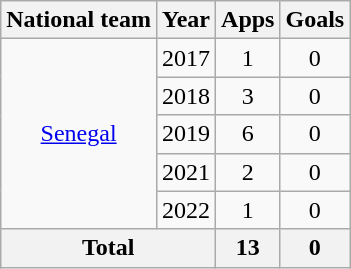<table class="wikitable" style="text-align:center">
<tr>
<th>National team</th>
<th>Year</th>
<th>Apps</th>
<th>Goals</th>
</tr>
<tr>
<td rowspan="5"><a href='#'>Senegal</a></td>
<td>2017</td>
<td>1</td>
<td>0</td>
</tr>
<tr>
<td>2018</td>
<td>3</td>
<td>0</td>
</tr>
<tr>
<td>2019</td>
<td>6</td>
<td>0</td>
</tr>
<tr>
<td>2021</td>
<td>2</td>
<td>0</td>
</tr>
<tr>
<td>2022</td>
<td>1</td>
<td>0</td>
</tr>
<tr>
<th colspan="2">Total</th>
<th>13</th>
<th>0</th>
</tr>
</table>
